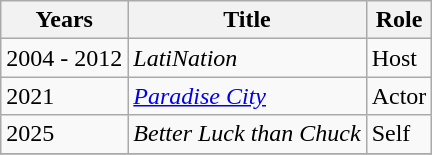<table class="wikitable">
<tr>
<th>Years</th>
<th>Title</th>
<th>Role</th>
</tr>
<tr>
<td>2004 - 2012</td>
<td><em>LatiNation</em></td>
<td>Host</td>
</tr>
<tr>
<td>2021</td>
<td><em><a href='#'>Paradise City</a></em></td>
<td>Actor</td>
</tr>
<tr>
<td>2025</td>
<td><em>Better Luck than Chuck</em></td>
<td>Self</td>
</tr>
<tr>
</tr>
</table>
